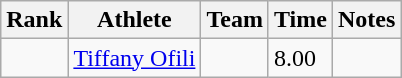<table class="wikitable sortable">
<tr>
<th>Rank</th>
<th>Athlete</th>
<th>Team</th>
<th>Time</th>
<th>Notes</th>
</tr>
<tr>
<td align=center></td>
<td><a href='#'>Tiffany Ofili</a></td>
<td></td>
<td>8.00</td>
<td></td>
</tr>
</table>
